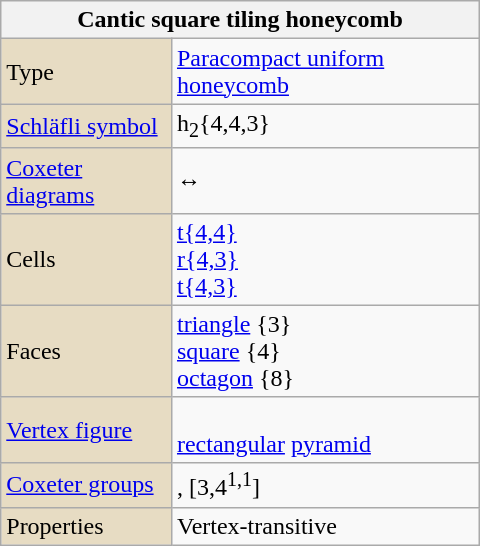<table class="wikitable" align="right" style="margin-left:10px" width="320">
<tr>
<th bgcolor=#e7dcc3 colspan=2>Cantic square tiling honeycomb</th>
</tr>
<tr>
<td bgcolor=#e7dcc3>Type</td>
<td><a href='#'>Paracompact uniform honeycomb</a></td>
</tr>
<tr>
<td bgcolor=#e7dcc3><a href='#'>Schläfli symbol</a></td>
<td>h<sub>2</sub>{4,4,3}</td>
</tr>
<tr>
<td bgcolor=#e7dcc3><a href='#'>Coxeter diagrams</a></td>
<td> ↔ </td>
</tr>
<tr>
<td bgcolor=#e7dcc3>Cells</td>
<td><a href='#'>t{4,4}</a> <br><a href='#'>r{4,3}</a> <br><a href='#'>t{4,3}</a> </td>
</tr>
<tr>
<td bgcolor=#e7dcc3>Faces</td>
<td><a href='#'>triangle</a> {3}<br><a href='#'>square</a> {4}<br><a href='#'>octagon</a> {8}</td>
</tr>
<tr>
<td bgcolor=#e7dcc3><a href='#'>Vertex figure</a></td>
<td><br><a href='#'>rectangular</a> <a href='#'>pyramid</a></td>
</tr>
<tr>
<td bgcolor=#e7dcc3><a href='#'>Coxeter groups</a></td>
<td>, [3,4<sup>1,1</sup>]</td>
</tr>
<tr>
<td bgcolor=#e7dcc3>Properties</td>
<td>Vertex-transitive</td>
</tr>
</table>
